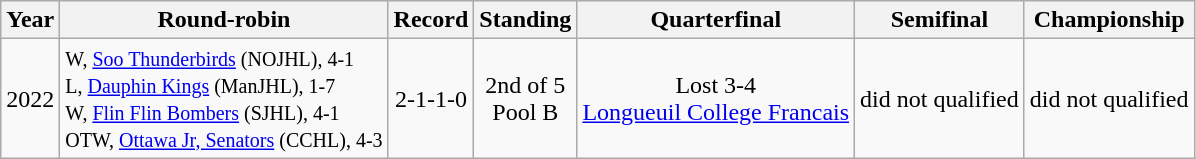<table class="wikitable" style="text-align:center;">
<tr>
<th>Year</th>
<th>Round-robin</th>
<th>Record</th>
<th>Standing</th>
<th>Quarterfinal</th>
<th>Semifinal</th>
<th>Championship</th>
</tr>
<tr>
<td>2022</td>
<td align=left><small>W, <a href='#'>Soo Thunderbirds</a> (NOJHL), 4-1<br>L, <a href='#'>Dauphin Kings</a> (ManJHL), 1-7<br>W, <a href='#'>Flin Flin Bombers</a> (SJHL), 4-1<br>OTW, <a href='#'>Ottawa Jr, Senators</a> (CCHL), 4-3</small></td>
<td>2-1-1-0</td>
<td>2nd of 5 <br>Pool B</td>
<td>Lost 3-4<br><a href='#'>Longueuil College Francais</a></td>
<td>did not qualified</td>
<td>did not qualified</td>
</tr>
</table>
